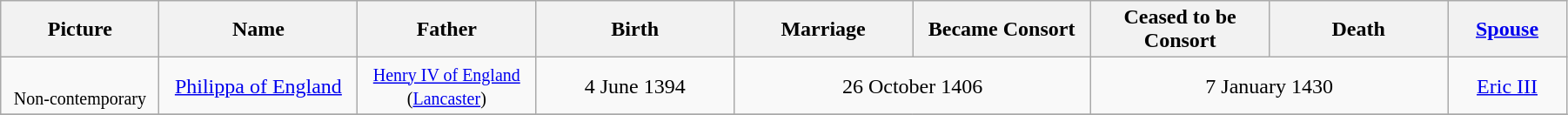<table width=95% class="wikitable">
<tr>
<th width = "8%">Picture</th>
<th width = "10%">Name</th>
<th width = "9%">Father</th>
<th width = "10%">Birth</th>
<th width = "9%">Marriage</th>
<th width = "9%">Became Consort</th>
<th width = "9%">Ceased to be Consort</th>
<th width = "9%">Death</th>
<th width = "6%"><a href='#'>Spouse</a></th>
</tr>
<tr>
<td align="center"><br><small>Non-contemporary</small></td>
<td align="center"><a href='#'>Philippa of England</a><br></td>
<td align="center"><small><a href='#'>Henry IV of England</a><br>(<a href='#'>Lancaster</a>)</small></td>
<td align="center">4 June 1394</td>
<td align="center" colspan="2">26 October 1406</td>
<td align="center" colspan="2">7 January 1430</td>
<td align="center"><a href='#'>Eric III</a></td>
</tr>
<tr>
</tr>
</table>
